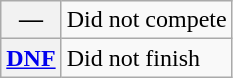<table class="wikitable">
<tr>
<th scope="row">—</th>
<td>Did not compete</td>
</tr>
<tr>
<th scope="row"><a href='#'>DNF</a></th>
<td>Did not finish</td>
</tr>
</table>
